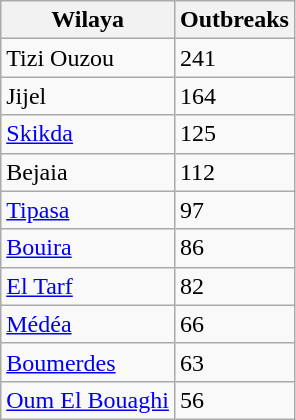<table class="wikitable">
<tr>
<th>Wilaya</th>
<th>Outbreaks</th>
</tr>
<tr>
<td>Tizi Ouzou</td>
<td>241</td>
</tr>
<tr>
<td>Jijel</td>
<td>164</td>
</tr>
<tr>
<td><a href='#'>Skikda</a></td>
<td>125</td>
</tr>
<tr>
<td>Bejaia</td>
<td>112</td>
</tr>
<tr>
<td><a href='#'>Tipasa</a></td>
<td>97</td>
</tr>
<tr>
<td><a href='#'>Bouira</a></td>
<td>86</td>
</tr>
<tr>
<td><a href='#'>El Tarf</a></td>
<td>82</td>
</tr>
<tr>
<td><a href='#'>Médéa</a></td>
<td>66</td>
</tr>
<tr>
<td><a href='#'>Boumerdes</a></td>
<td>63</td>
</tr>
<tr>
<td><a href='#'>Oum El Bouaghi</a></td>
<td>56</td>
</tr>
</table>
